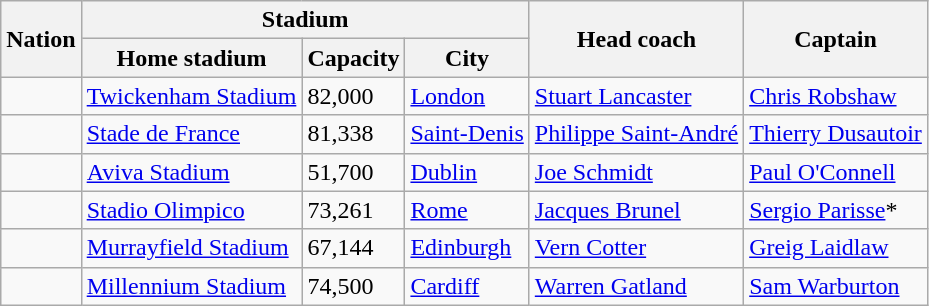<table class="wikitable">
<tr>
<th rowspan="2">Nation</th>
<th colspan="3">Stadium</th>
<th rowspan="2">Head coach</th>
<th rowspan="2">Captain</th>
</tr>
<tr>
<th>Home stadium</th>
<th>Capacity</th>
<th>City</th>
</tr>
<tr>
<td></td>
<td><a href='#'>Twickenham Stadium</a></td>
<td>82,000</td>
<td><a href='#'>London</a></td>
<td> <a href='#'>Stuart Lancaster</a></td>
<td><a href='#'>Chris Robshaw</a></td>
</tr>
<tr>
<td></td>
<td><a href='#'>Stade de France</a></td>
<td>81,338</td>
<td><a href='#'>Saint-Denis</a></td>
<td> <a href='#'>Philippe Saint-André</a></td>
<td><a href='#'>Thierry Dusautoir</a></td>
</tr>
<tr>
<td></td>
<td><a href='#'>Aviva Stadium</a></td>
<td>51,700</td>
<td><a href='#'>Dublin</a></td>
<td> <a href='#'>Joe Schmidt</a></td>
<td><a href='#'>Paul O'Connell</a></td>
</tr>
<tr>
<td></td>
<td><a href='#'>Stadio Olimpico</a></td>
<td>73,261</td>
<td><a href='#'>Rome</a></td>
<td> <a href='#'>Jacques Brunel</a></td>
<td><a href='#'>Sergio Parisse</a>*</td>
</tr>
<tr>
<td></td>
<td><a href='#'>Murrayfield Stadium</a></td>
<td>67,144</td>
<td><a href='#'>Edinburgh</a></td>
<td> <a href='#'>Vern Cotter</a></td>
<td><a href='#'>Greig Laidlaw</a></td>
</tr>
<tr>
<td></td>
<td><a href='#'>Millennium Stadium</a></td>
<td>74,500</td>
<td><a href='#'>Cardiff</a></td>
<td> <a href='#'>Warren Gatland</a></td>
<td><a href='#'>Sam Warburton</a></td>
</tr>
</table>
